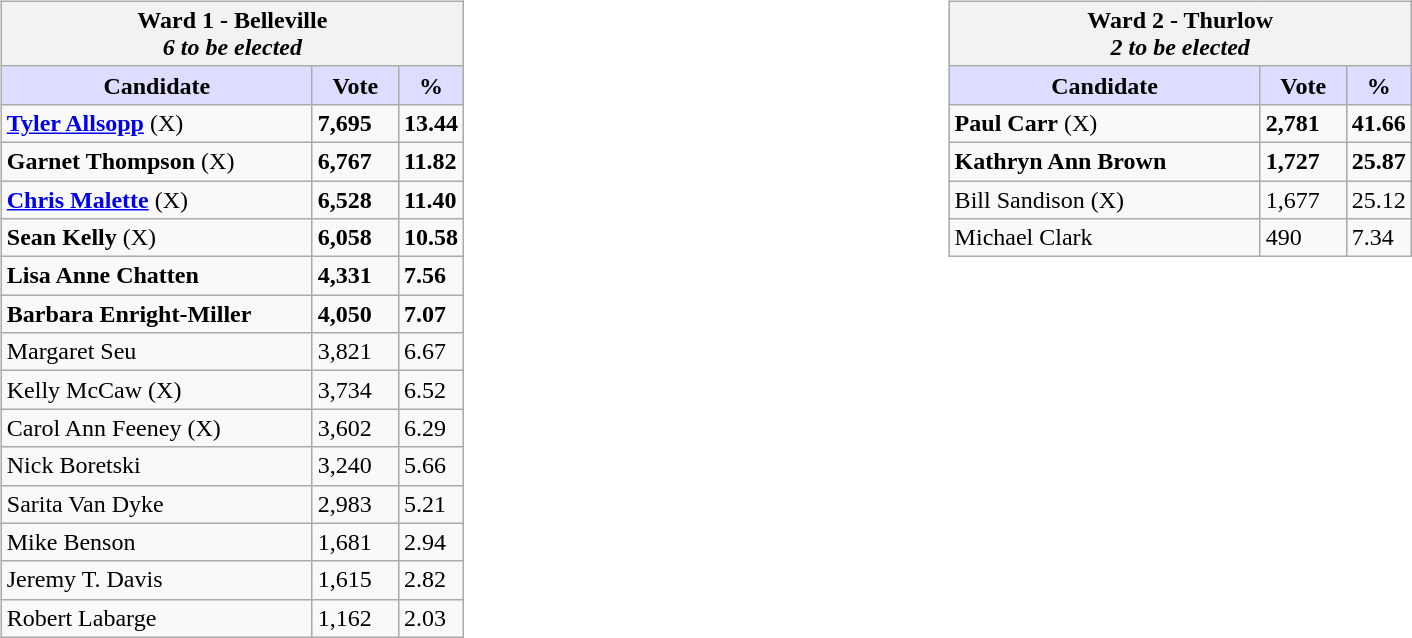<table>
<tr>
<td valign=top width=10%><br><table class=wikitable>
<tr>
<th colspan="3">Ward 1 - Belleville <br> <em>6 to be elected</em></th>
</tr>
<tr>
<th style="background:#ddf; width:200px;">Candidate</th>
<th style="background:#ddf; width:50px;">Vote</th>
<th style="background:#ddf; width:30px;">%</th>
</tr>
<tr>
<td><strong><a href='#'>Tyler Allsopp</a></strong> (X)</td>
<td><strong>7,695</strong></td>
<td><strong>13.44</strong></td>
</tr>
<tr>
<td><strong>Garnet Thompson</strong> (X)</td>
<td><strong>6,767</strong></td>
<td><strong>11.82</strong></td>
</tr>
<tr>
<td><strong><a href='#'>Chris Malette</a></strong> (X)</td>
<td><strong>6,528</strong></td>
<td><strong>11.40</strong></td>
</tr>
<tr>
<td><strong>Sean Kelly</strong> (X)</td>
<td><strong>6,058</strong></td>
<td><strong>10.58</strong></td>
</tr>
<tr>
<td><strong>Lisa Anne Chatten</strong></td>
<td><strong>4,331</strong></td>
<td><strong>7.56</strong></td>
</tr>
<tr>
<td><strong>Barbara Enright-Miller</strong></td>
<td><strong>4,050</strong></td>
<td><strong>7.07</strong></td>
</tr>
<tr>
<td>Margaret Seu</td>
<td>3,821</td>
<td>6.67</td>
</tr>
<tr>
<td>Kelly McCaw (X)</td>
<td>3,734</td>
<td>6.52</td>
</tr>
<tr>
<td>Carol Ann Feeney (X)</td>
<td>3,602</td>
<td>6.29</td>
</tr>
<tr>
<td>Nick Boretski</td>
<td>3,240</td>
<td>5.66</td>
</tr>
<tr>
<td>Sarita Van Dyke</td>
<td>2,983</td>
<td>5.21</td>
</tr>
<tr>
<td>Mike Benson</td>
<td>1,681</td>
<td>2.94</td>
</tr>
<tr>
<td>Jeremy T. Davis</td>
<td>1,615</td>
<td>2.82</td>
</tr>
<tr>
<td>Robert Labarge</td>
<td>1,162</td>
<td>2.03</td>
</tr>
</table>
</td>
<td valign=top width=10%><br><table class=wikitable>
<tr>
<th colspan="3">Ward 2 - Thurlow <br> <em>2 to be elected</em></th>
</tr>
<tr>
<th style="background:#ddf; width:200px;">Candidate</th>
<th style="background:#ddf; width:50px;">Vote</th>
<th style="background:#ddf; width:30px;">%</th>
</tr>
<tr>
<td><strong>Paul Carr</strong> (X)</td>
<td><strong>2,781</strong></td>
<td><strong>41.66</strong></td>
</tr>
<tr>
<td><strong>Kathryn Ann Brown</strong></td>
<td><strong>1,727</strong></td>
<td><strong>25.87</strong></td>
</tr>
<tr>
<td>Bill Sandison (X)</td>
<td>1,677</td>
<td>25.12</td>
</tr>
<tr>
<td>Michael Clark</td>
<td>490</td>
<td>7.34</td>
</tr>
</table>
</td>
</tr>
</table>
